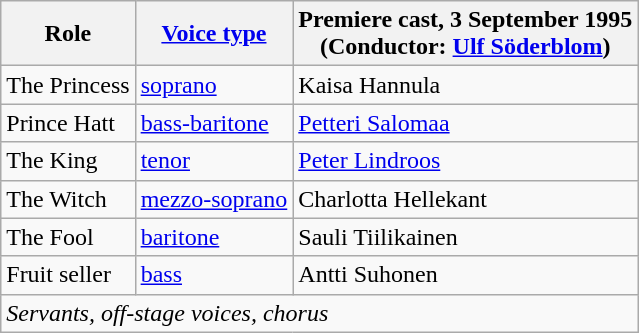<table class="wikitable">
<tr>
<th>Role</th>
<th><a href='#'>Voice type</a></th>
<th>Premiere cast, 3 September 1995<br>(Conductor: <a href='#'>Ulf Söderblom</a>)</th>
</tr>
<tr>
<td>The Princess</td>
<td><a href='#'>soprano</a></td>
<td>Kaisa Hannula</td>
</tr>
<tr>
<td>Prince Hatt</td>
<td><a href='#'>bass-baritone</a></td>
<td><a href='#'>Petteri Salomaa</a></td>
</tr>
<tr>
<td>The King</td>
<td><a href='#'>tenor</a></td>
<td><a href='#'>Peter Lindroos</a></td>
</tr>
<tr>
<td>The Witch</td>
<td><a href='#'>mezzo-soprano</a></td>
<td>Charlotta Hellekant</td>
</tr>
<tr>
<td>The Fool</td>
<td><a href='#'>baritone</a></td>
<td>Sauli Tiilikainen</td>
</tr>
<tr>
<td>Fruit seller</td>
<td><a href='#'>bass</a></td>
<td>Antti Suhonen</td>
</tr>
<tr>
<td colspan="3"><em>Servants, off-stage voices, chorus</em></td>
</tr>
</table>
